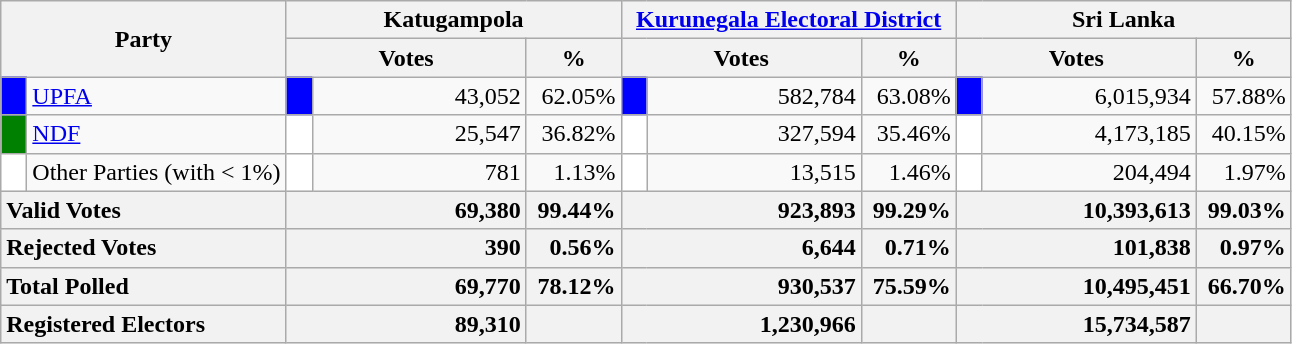<table class="wikitable">
<tr>
<th colspan="2" width="144px"rowspan="2">Party</th>
<th colspan="3" width="216px">Katugampola</th>
<th colspan="3" width="216px"><a href='#'>Kurunegala Electoral District</a></th>
<th colspan="3" width="216px">Sri Lanka</th>
</tr>
<tr>
<th colspan="2" width="144px">Votes</th>
<th>%</th>
<th colspan="2" width="144px">Votes</th>
<th>%</th>
<th colspan="2" width="144px">Votes</th>
<th>%</th>
</tr>
<tr>
<td style="background-color:blue;" width="10px"></td>
<td style="text-align:left;"><a href='#'>UPFA</a></td>
<td style="background-color:blue;" width="10px"></td>
<td style="text-align:right;">43,052</td>
<td style="text-align:right;">62.05%</td>
<td style="background-color:blue;" width="10px"></td>
<td style="text-align:right;">582,784</td>
<td style="text-align:right;">63.08%</td>
<td style="background-color:blue;" width="10px"></td>
<td style="text-align:right;">6,015,934</td>
<td style="text-align:right;">57.88%</td>
</tr>
<tr>
<td style="background-color:green;" width="10px"></td>
<td style="text-align:left;"><a href='#'>NDF</a></td>
<td style="background-color:white;" width="10px"></td>
<td style="text-align:right;">25,547</td>
<td style="text-align:right;">36.82%</td>
<td style="background-color:white;" width="10px"></td>
<td style="text-align:right;">327,594</td>
<td style="text-align:right;">35.46%</td>
<td style="background-color:white;" width="10px"></td>
<td style="text-align:right;">4,173,185</td>
<td style="text-align:right;">40.15%</td>
</tr>
<tr>
<td style="background-color:white;" width="10px"></td>
<td style="text-align:left;">Other Parties (with < 1%)</td>
<td style="background-color:white;" width="10px"></td>
<td style="text-align:right;">781</td>
<td style="text-align:right;">1.13%</td>
<td style="background-color:white;" width="10px"></td>
<td style="text-align:right;">13,515</td>
<td style="text-align:right;">1.46%</td>
<td style="background-color:white;" width="10px"></td>
<td style="text-align:right;">204,494</td>
<td style="text-align:right;">1.97%</td>
</tr>
<tr>
<th colspan="2" width="144px"style="text-align:left;">Valid Votes</th>
<th style="text-align:right;"colspan="2" width="144px">69,380</th>
<th style="text-align:right;">99.44%</th>
<th style="text-align:right;"colspan="2" width="144px">923,893</th>
<th style="text-align:right;">99.29%</th>
<th style="text-align:right;"colspan="2" width="144px">10,393,613</th>
<th style="text-align:right;">99.03%</th>
</tr>
<tr>
<th colspan="2" width="144px"style="text-align:left;">Rejected Votes</th>
<th style="text-align:right;"colspan="2" width="144px">390</th>
<th style="text-align:right;">0.56%</th>
<th style="text-align:right;"colspan="2" width="144px">6,644</th>
<th style="text-align:right;">0.71%</th>
<th style="text-align:right;"colspan="2" width="144px">101,838</th>
<th style="text-align:right;">0.97%</th>
</tr>
<tr>
<th colspan="2" width="144px"style="text-align:left;">Total Polled</th>
<th style="text-align:right;"colspan="2" width="144px">69,770</th>
<th style="text-align:right;">78.12%</th>
<th style="text-align:right;"colspan="2" width="144px">930,537</th>
<th style="text-align:right;">75.59%</th>
<th style="text-align:right;"colspan="2" width="144px">10,495,451</th>
<th style="text-align:right;">66.70%</th>
</tr>
<tr>
<th colspan="2" width="144px"style="text-align:left;">Registered Electors</th>
<th style="text-align:right;"colspan="2" width="144px">89,310</th>
<th></th>
<th style="text-align:right;"colspan="2" width="144px">1,230,966</th>
<th></th>
<th style="text-align:right;"colspan="2" width="144px">15,734,587</th>
<th></th>
</tr>
</table>
